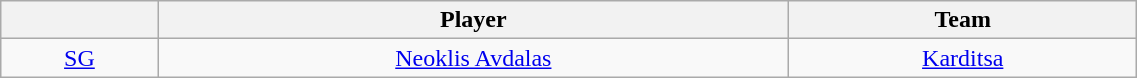<table class="wikitable" style="text-align: center;" width="60%">
<tr>
<th style="text-align:center;"></th>
<th style="text-align:center;">Player</th>
<th style="text-align:center;">Team</th>
</tr>
<tr>
<td style="text-align:center;"><a href='#'>SG</a></td>
<td> <a href='#'>Neoklis Avdalas</a></td>
<td><a href='#'>Karditsa</a></td>
</tr>
</table>
